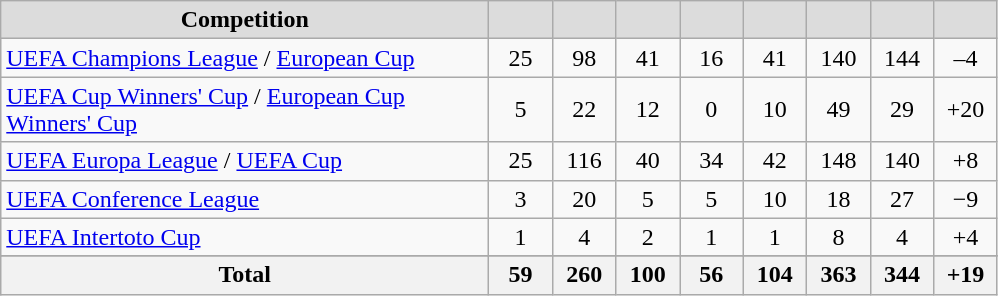<table class="wikitable" style="text-align:center">
<tr>
<th width="318" style="background:#DCDCDC">Competition</th>
<th width="35" style="background:#DCDCDC"></th>
<th width="35" style="background:#DCDCDC"></th>
<th width="35" style="background:#DCDCDC"></th>
<th width="35" style="background:#DCDCDC"></th>
<th width="35" style="background:#DCDCDC"></th>
<th width="35" style="background:#DCDCDC"></th>
<th width="35" style="background:#DCDCDC"></th>
<th width="35" style="background:#DCDCDC"></th>
</tr>
<tr>
<td align=left><a href='#'>UEFA Champions League</a> / <a href='#'>European Cup</a></td>
<td>25</td>
<td>98</td>
<td>41</td>
<td>16</td>
<td>41</td>
<td>140</td>
<td>144</td>
<td>–4</td>
</tr>
<tr>
<td align=left><a href='#'>UEFA Cup Winners' Cup</a> / <a href='#'>European Cup Winners' Cup</a></td>
<td>5</td>
<td>22</td>
<td>12</td>
<td>0</td>
<td>10</td>
<td>49</td>
<td>29</td>
<td>+20</td>
</tr>
<tr>
<td align=left><a href='#'>UEFA Europa League</a> / <a href='#'>UEFA Cup</a></td>
<td>25</td>
<td>116</td>
<td>40</td>
<td>34</td>
<td>42</td>
<td>148</td>
<td>140</td>
<td>+8</td>
</tr>
<tr>
<td align=left><a href='#'>UEFA Conference League</a></td>
<td>3</td>
<td>20</td>
<td>5</td>
<td>5</td>
<td>10</td>
<td>18</td>
<td>27</td>
<td>−9</td>
</tr>
<tr>
<td align=left><a href='#'>UEFA Intertoto Cup</a></td>
<td>1</td>
<td>4</td>
<td>2</td>
<td>1</td>
<td>1</td>
<td>8</td>
<td>4</td>
<td>+4</td>
</tr>
<tr>
</tr>
<tr class="sortbottom">
<th>Total</th>
<th>59</th>
<th>260</th>
<th>100</th>
<th>56</th>
<th>104</th>
<th>363</th>
<th>344</th>
<th>+19</th>
</tr>
</table>
